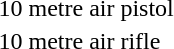<table>
<tr>
<td>10 metre air pistol<br></td>
<td></td>
<td></td>
<td></td>
<td></td>
<td></td>
<td></td>
</tr>
<tr>
<td>10 metre air rifle<br></td>
<td></td>
<td></td>
<td></td>
<td></td>
<td></td>
<td></td>
</tr>
</table>
